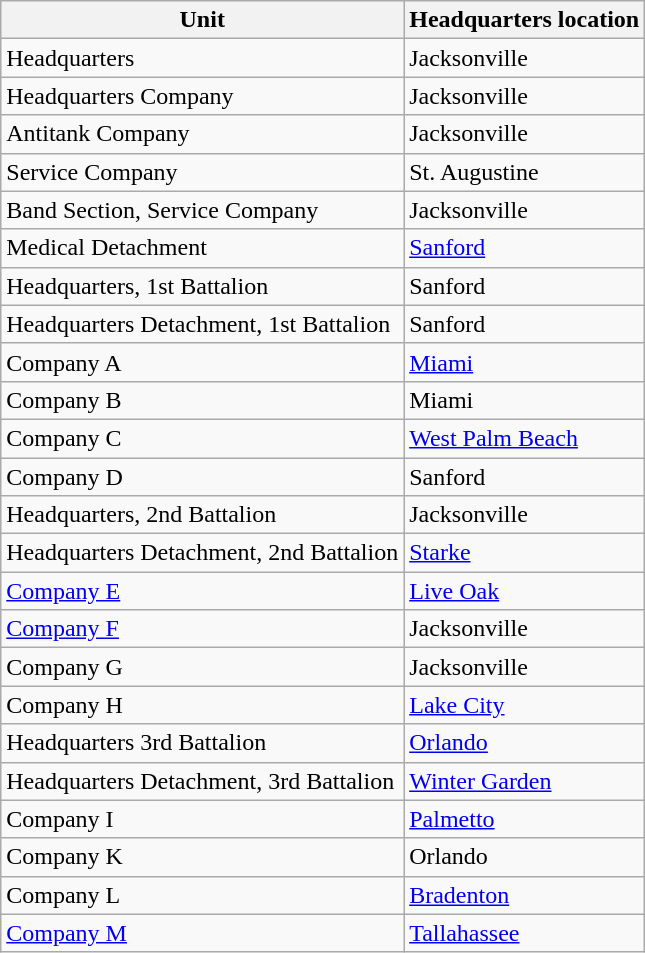<table class="wikitable">
<tr>
<th>Unit</th>
<th>Headquarters location</th>
</tr>
<tr>
<td>Headquarters</td>
<td>Jacksonville</td>
</tr>
<tr>
<td>Headquarters Company</td>
<td>Jacksonville</td>
</tr>
<tr>
<td>Antitank Company</td>
<td>Jacksonville</td>
</tr>
<tr>
<td>Service Company</td>
<td>St. Augustine</td>
</tr>
<tr>
<td>Band Section, Service Company</td>
<td>Jacksonville</td>
</tr>
<tr>
<td>Medical Detachment</td>
<td><a href='#'>Sanford</a></td>
</tr>
<tr>
<td>Headquarters, 1st Battalion</td>
<td>Sanford</td>
</tr>
<tr>
<td>Headquarters Detachment, 1st Battalion</td>
<td>Sanford</td>
</tr>
<tr>
<td>Company A</td>
<td><a href='#'>Miami</a></td>
</tr>
<tr>
<td>Company B</td>
<td>Miami</td>
</tr>
<tr>
<td>Company C</td>
<td><a href='#'>West Palm Beach</a></td>
</tr>
<tr>
<td>Company D</td>
<td>Sanford</td>
</tr>
<tr>
<td>Headquarters, 2nd Battalion</td>
<td>Jacksonville</td>
</tr>
<tr>
<td>Headquarters Detachment, 2nd Battalion</td>
<td><a href='#'>Starke</a></td>
</tr>
<tr>
<td><a href='#'>Company E</a></td>
<td><a href='#'>Live Oak</a></td>
</tr>
<tr>
<td><a href='#'>Company F</a></td>
<td>Jacksonville</td>
</tr>
<tr>
<td>Company G</td>
<td>Jacksonville</td>
</tr>
<tr>
<td>Company H</td>
<td><a href='#'>Lake City</a></td>
</tr>
<tr>
<td>Headquarters 3rd Battalion</td>
<td><a href='#'>Orlando</a></td>
</tr>
<tr>
<td>Headquarters Detachment, 3rd Battalion</td>
<td><a href='#'>Winter Garden</a></td>
</tr>
<tr>
<td>Company I</td>
<td><a href='#'>Palmetto</a></td>
</tr>
<tr>
<td>Company K</td>
<td>Orlando</td>
</tr>
<tr>
<td>Company L</td>
<td><a href='#'>Bradenton</a></td>
</tr>
<tr>
<td><a href='#'>Company M</a></td>
<td><a href='#'>Tallahassee</a></td>
</tr>
</table>
